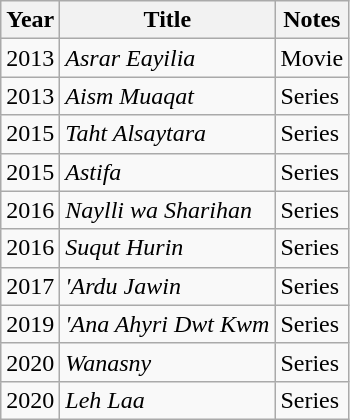<table class="wikitable">
<tr>
<th>Year</th>
<th>Title</th>
<th>Notes</th>
</tr>
<tr>
<td>2013</td>
<td><em>Asrar Eayilia</em></td>
<td>Movie</td>
</tr>
<tr>
<td>2013</td>
<td><em>Aism Muaqat</em></td>
<td>Series</td>
</tr>
<tr>
<td>2015</td>
<td><em>Taht Alsaytara</em></td>
<td>Series</td>
</tr>
<tr>
<td>2015</td>
<td><em>Astifa</em></td>
<td>Series</td>
</tr>
<tr>
<td>2016</td>
<td><em>Naylli wa Sharihan</em></td>
<td>Series</td>
</tr>
<tr>
<td>2016</td>
<td><em>Suqut Hurin</em></td>
<td>Series</td>
</tr>
<tr>
<td>2017</td>
<td><em>'Ardu Jawin</em></td>
<td>Series</td>
</tr>
<tr>
<td>2019</td>
<td><em>'Ana Ahyri Dwt Kwm</em></td>
<td>Series</td>
</tr>
<tr>
<td>2020</td>
<td><em>Wanasny</em></td>
<td>Series</td>
</tr>
<tr>
<td>2020</td>
<td><em>Leh Laa</em></td>
<td>Series</td>
</tr>
</table>
